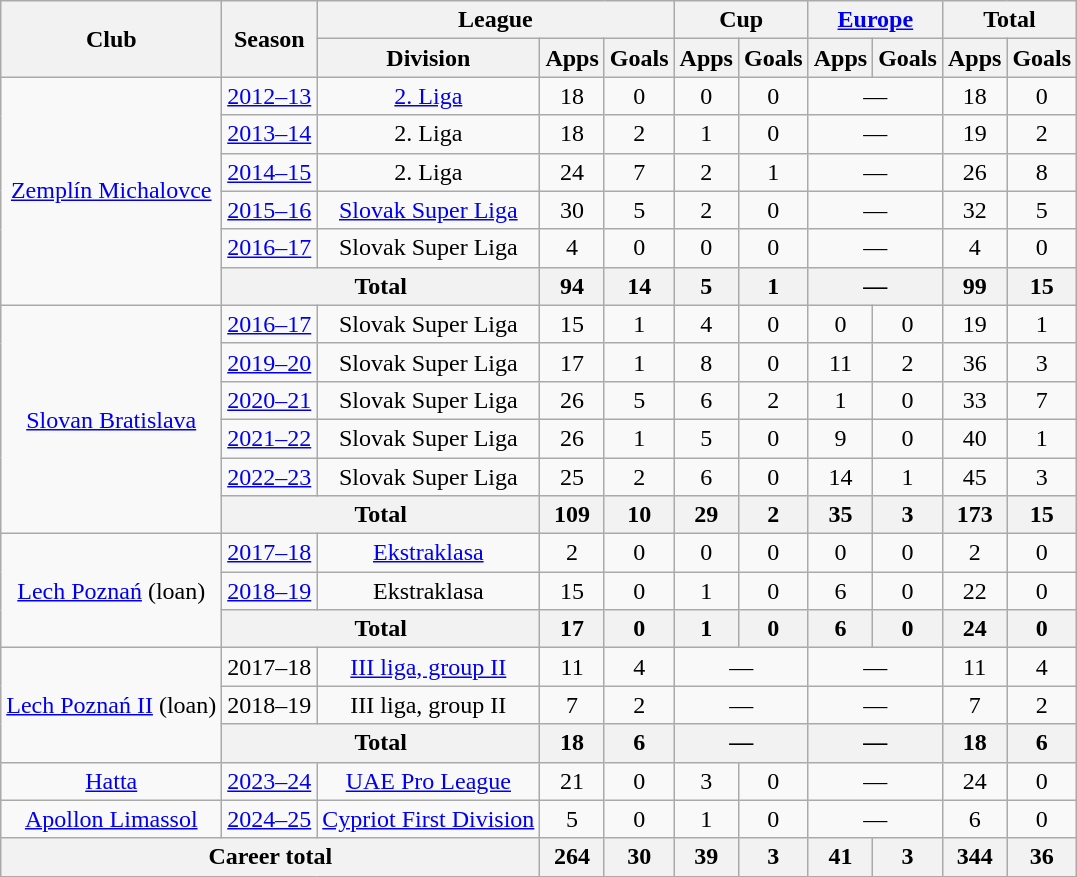<table class="wikitable" style="text-align:center">
<tr>
<th rowspan="2">Club</th>
<th rowspan="2">Season</th>
<th colspan="3">League</th>
<th colspan="2">Cup</th>
<th colspan="2"><a href='#'>Europe</a></th>
<th colspan="2">Total</th>
</tr>
<tr>
<th>Division</th>
<th>Apps</th>
<th>Goals</th>
<th>Apps</th>
<th>Goals</th>
<th>Apps</th>
<th>Goals</th>
<th>Apps</th>
<th>Goals</th>
</tr>
<tr>
<td rowspan="6"><a href='#'>Zemplín Michalovce</a></td>
<td><a href='#'>2012–13</a></td>
<td><a href='#'>2. Liga</a></td>
<td>18</td>
<td>0</td>
<td>0</td>
<td>0</td>
<td colspan="2">—</td>
<td>18</td>
<td>0</td>
</tr>
<tr>
<td><a href='#'>2013–14</a></td>
<td>2. Liga</td>
<td>18</td>
<td>2</td>
<td>1</td>
<td>0</td>
<td colspan="2">—</td>
<td>19</td>
<td>2</td>
</tr>
<tr>
<td><a href='#'>2014–15</a></td>
<td>2. Liga</td>
<td>24</td>
<td>7</td>
<td>2</td>
<td>1</td>
<td colspan="2">—</td>
<td>26</td>
<td>8</td>
</tr>
<tr>
<td><a href='#'>2015–16</a></td>
<td><a href='#'>Slovak Super Liga</a></td>
<td>30</td>
<td>5</td>
<td>2</td>
<td>0</td>
<td colspan="2">—</td>
<td>32</td>
<td>5</td>
</tr>
<tr>
<td><a href='#'>2016–17</a></td>
<td>Slovak Super Liga</td>
<td>4</td>
<td>0</td>
<td>0</td>
<td>0</td>
<td colspan="2">—</td>
<td>4</td>
<td>0</td>
</tr>
<tr>
<th colspan="2">Total</th>
<th>94</th>
<th>14</th>
<th>5</th>
<th>1</th>
<th colspan="2">—</th>
<th>99</th>
<th>15</th>
</tr>
<tr>
<td rowspan="6"><a href='#'>Slovan Bratislava</a></td>
<td><a href='#'>2016–17</a></td>
<td>Slovak Super Liga</td>
<td>15</td>
<td>1</td>
<td>4</td>
<td>0</td>
<td>0</td>
<td>0</td>
<td>19</td>
<td>1</td>
</tr>
<tr>
<td><a href='#'>2019–20</a></td>
<td>Slovak Super Liga</td>
<td>17</td>
<td>1</td>
<td>8</td>
<td>0</td>
<td>11</td>
<td>2</td>
<td>36</td>
<td>3</td>
</tr>
<tr>
<td><a href='#'>2020–21</a></td>
<td>Slovak Super Liga</td>
<td>26</td>
<td>5</td>
<td>6</td>
<td>2</td>
<td>1</td>
<td>0</td>
<td>33</td>
<td>7</td>
</tr>
<tr>
<td><a href='#'>2021–22</a></td>
<td>Slovak Super Liga</td>
<td>26</td>
<td>1</td>
<td>5</td>
<td>0</td>
<td>9</td>
<td>0</td>
<td>40</td>
<td>1</td>
</tr>
<tr>
<td><a href='#'>2022–23</a></td>
<td>Slovak Super Liga</td>
<td>25</td>
<td>2</td>
<td>6</td>
<td>0</td>
<td>14</td>
<td>1</td>
<td>45</td>
<td>3</td>
</tr>
<tr>
<th colspan="2">Total</th>
<th>109</th>
<th>10</th>
<th>29</th>
<th>2</th>
<th>35</th>
<th>3</th>
<th>173</th>
<th>15</th>
</tr>
<tr>
<td rowspan="3"><a href='#'>Lech Poznań</a> (loan)</td>
<td><a href='#'>2017–18</a></td>
<td><a href='#'>Ekstraklasa</a></td>
<td>2</td>
<td>0</td>
<td>0</td>
<td>0</td>
<td>0</td>
<td>0</td>
<td>2</td>
<td>0</td>
</tr>
<tr>
<td><a href='#'>2018–19</a></td>
<td>Ekstraklasa</td>
<td>15</td>
<td>0</td>
<td>1</td>
<td>0</td>
<td>6</td>
<td>0</td>
<td>22</td>
<td>0</td>
</tr>
<tr>
<th colspan="2">Total</th>
<th>17</th>
<th>0</th>
<th>1</th>
<th>0</th>
<th>6</th>
<th>0</th>
<th>24</th>
<th>0</th>
</tr>
<tr>
<td rowspan="3"><a href='#'>Lech Poznań II</a> (loan)</td>
<td>2017–18</td>
<td><a href='#'>III liga, group II</a></td>
<td>11</td>
<td>4</td>
<td colspan="2">—</td>
<td colspan="2">—</td>
<td>11</td>
<td>4</td>
</tr>
<tr>
<td>2018–19</td>
<td>III liga, group II</td>
<td>7</td>
<td>2</td>
<td colspan="2">—</td>
<td colspan="2">—</td>
<td>7</td>
<td>2</td>
</tr>
<tr>
<th colspan="2">Total</th>
<th>18</th>
<th>6</th>
<th colspan="2">—</th>
<th colspan="2">—</th>
<th>18</th>
<th>6</th>
</tr>
<tr>
<td><a href='#'>Hatta</a></td>
<td><a href='#'>2023–24</a></td>
<td><a href='#'>UAE Pro League</a></td>
<td>21</td>
<td>0</td>
<td>3</td>
<td>0</td>
<td colspan="2">—</td>
<td>24</td>
<td>0</td>
</tr>
<tr>
<td><a href='#'>Apollon Limassol</a></td>
<td><a href='#'>2024–25</a></td>
<td><a href='#'>Cypriot First Division</a></td>
<td>5</td>
<td>0</td>
<td>1</td>
<td>0</td>
<td colspan="2">—</td>
<td>6</td>
<td>0</td>
</tr>
<tr>
<th colspan="3">Career total</th>
<th>264</th>
<th>30</th>
<th>39</th>
<th>3</th>
<th>41</th>
<th>3</th>
<th>344</th>
<th>36</th>
</tr>
</table>
